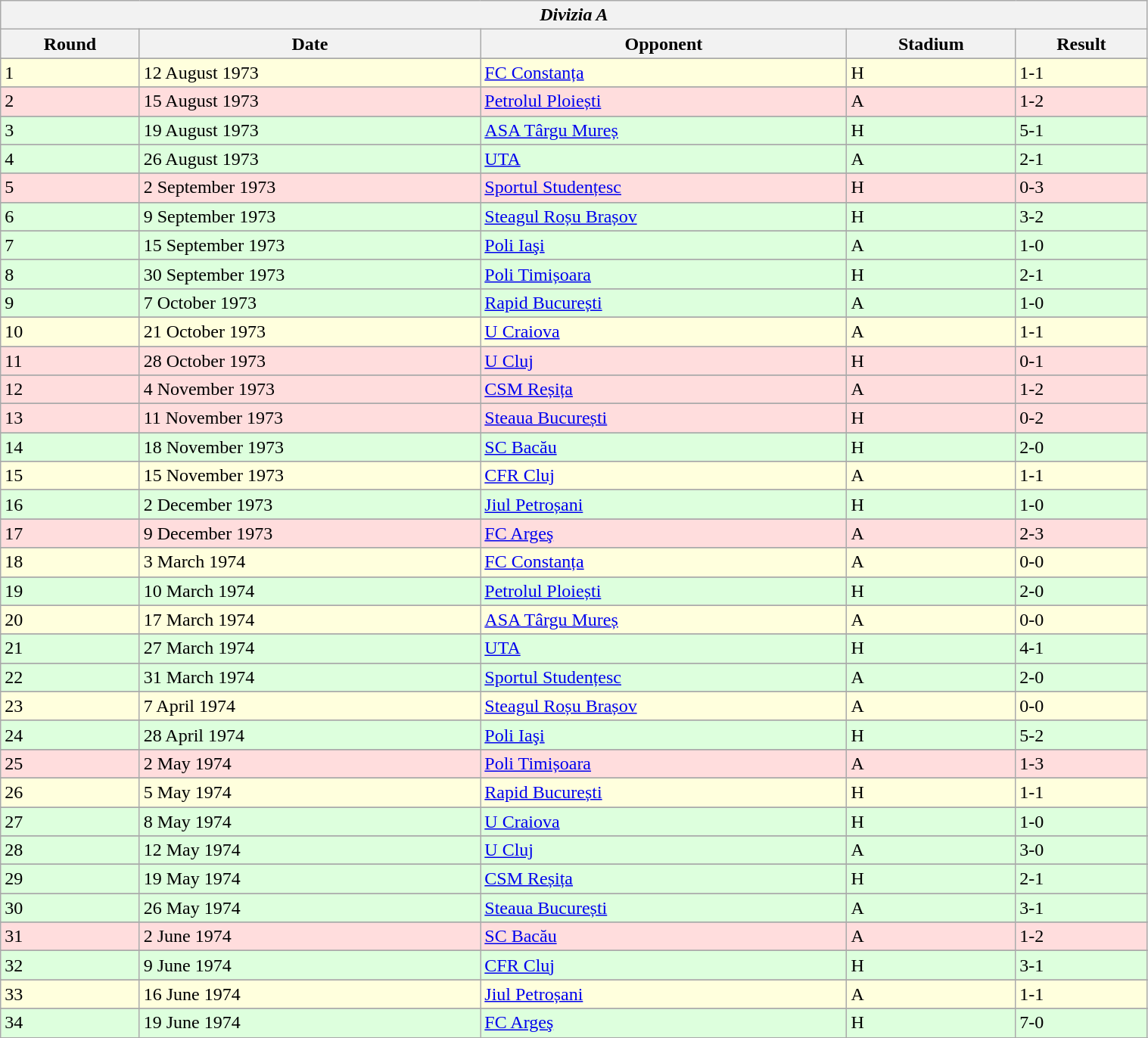<table class="wikitable" style="width:80%;">
<tr>
<th colspan="5" style="text-align:center;"><em>Divizia A</em></th>
</tr>
<tr>
<th>Round</th>
<th>Date</th>
<th>Opponent</th>
<th>Stadium</th>
<th>Result</th>
</tr>
<tr>
</tr>
<tr bgcolor="#ffffdd">
<td>1</td>
<td>12 August 1973</td>
<td><a href='#'>FC Constanța</a></td>
<td>H</td>
<td>1-1</td>
</tr>
<tr>
</tr>
<tr bgcolor="#ffdddd">
<td>2</td>
<td>15 August 1973</td>
<td><a href='#'>Petrolul Ploiești</a></td>
<td>A</td>
<td>1-2</td>
</tr>
<tr>
</tr>
<tr bgcolor="#ddffdd">
<td>3</td>
<td>19 August 1973</td>
<td><a href='#'>ASA Târgu Mureș</a></td>
<td>H</td>
<td>5-1</td>
</tr>
<tr>
</tr>
<tr bgcolor="#ddffdd">
<td>4</td>
<td>26 August 1973</td>
<td><a href='#'>UTA</a></td>
<td>A</td>
<td>2-1</td>
</tr>
<tr>
</tr>
<tr bgcolor="#ffdddd">
<td>5</td>
<td>2 September 1973</td>
<td><a href='#'>Sportul Studențesc</a></td>
<td>H</td>
<td>0-3</td>
</tr>
<tr>
</tr>
<tr bgcolor="#ddffdd">
<td>6</td>
<td>9 September 1973</td>
<td><a href='#'>Steagul Roșu Brașov</a></td>
<td>H</td>
<td>3-2</td>
</tr>
<tr>
</tr>
<tr bgcolor="#ddffdd">
<td>7</td>
<td>15 September 1973</td>
<td><a href='#'>Poli Iaşi</a></td>
<td>A</td>
<td>1-0</td>
</tr>
<tr>
</tr>
<tr bgcolor="#ddffdd">
<td>8</td>
<td>30 September 1973</td>
<td><a href='#'>Poli Timișoara</a></td>
<td>H</td>
<td>2-1</td>
</tr>
<tr>
</tr>
<tr bgcolor="#ddffdd">
<td>9</td>
<td>7 October 1973</td>
<td><a href='#'>Rapid București</a></td>
<td>A</td>
<td>1-0</td>
</tr>
<tr>
</tr>
<tr bgcolor="#ffffdd">
<td>10</td>
<td>21 October 1973</td>
<td><a href='#'>U Craiova</a></td>
<td>A</td>
<td>1-1</td>
</tr>
<tr>
</tr>
<tr bgcolor="#ffdddd">
<td>11</td>
<td>28 October 1973</td>
<td><a href='#'>U Cluj</a></td>
<td>H</td>
<td>0-1</td>
</tr>
<tr>
</tr>
<tr bgcolor="#ffdddd">
<td>12</td>
<td>4 November 1973</td>
<td><a href='#'>CSM Reșița</a></td>
<td>A</td>
<td>1-2</td>
</tr>
<tr>
</tr>
<tr bgcolor="#ffdddd">
<td>13</td>
<td>11 November 1973</td>
<td><a href='#'>Steaua București</a></td>
<td>H</td>
<td>0-2</td>
</tr>
<tr>
</tr>
<tr bgcolor="#ddffdd">
<td>14</td>
<td>18 November 1973</td>
<td><a href='#'>SC Bacău</a></td>
<td>H</td>
<td>2-0</td>
</tr>
<tr>
</tr>
<tr bgcolor="#ffffdd">
<td>15</td>
<td>15 November 1973</td>
<td><a href='#'>CFR Cluj</a></td>
<td>A</td>
<td>1-1</td>
</tr>
<tr>
</tr>
<tr bgcolor="#ddffdd">
<td>16</td>
<td>2 December 1973</td>
<td><a href='#'>Jiul Petroșani</a></td>
<td>H</td>
<td>1-0</td>
</tr>
<tr>
</tr>
<tr bgcolor="#ffdddd">
<td>17</td>
<td>9 December 1973</td>
<td><a href='#'>FC Argeş</a></td>
<td>A</td>
<td>2-3</td>
</tr>
<tr>
</tr>
<tr bgcolor="#ffffdd">
<td>18</td>
<td>3 March 1974</td>
<td><a href='#'>FC Constanța</a></td>
<td>A</td>
<td>0-0</td>
</tr>
<tr>
</tr>
<tr bgcolor="#ddffdd">
<td>19</td>
<td>10 March 1974</td>
<td><a href='#'>Petrolul Ploiești</a></td>
<td>H</td>
<td>2-0</td>
</tr>
<tr>
</tr>
<tr bgcolor="#ffffdd">
<td>20</td>
<td>17 March 1974</td>
<td><a href='#'>ASA Târgu Mureș</a></td>
<td>A</td>
<td>0-0</td>
</tr>
<tr>
</tr>
<tr bgcolor="#ddffdd">
<td>21</td>
<td>27 March 1974</td>
<td><a href='#'>UTA</a></td>
<td>H</td>
<td>4-1</td>
</tr>
<tr>
</tr>
<tr bgcolor="#ddffdd">
<td>22</td>
<td>31 March 1974</td>
<td><a href='#'>Sportul Studențesc</a></td>
<td>A</td>
<td>2-0</td>
</tr>
<tr>
</tr>
<tr bgcolor="#ffffdd">
<td>23</td>
<td>7 April 1974</td>
<td><a href='#'>Steagul Roșu Brașov</a></td>
<td>A</td>
<td>0-0</td>
</tr>
<tr>
</tr>
<tr bgcolor="#ddffdd">
<td>24</td>
<td>28 April 1974</td>
<td><a href='#'>Poli Iaşi</a></td>
<td>H</td>
<td>5-2</td>
</tr>
<tr>
</tr>
<tr bgcolor="#ffdddd">
<td>25</td>
<td>2 May 1974</td>
<td><a href='#'>Poli Timișoara</a></td>
<td>A</td>
<td>1-3</td>
</tr>
<tr>
</tr>
<tr bgcolor="#ffffdd">
<td>26</td>
<td>5 May 1974</td>
<td><a href='#'>Rapid București</a></td>
<td>H</td>
<td>1-1</td>
</tr>
<tr>
</tr>
<tr bgcolor="#ddffdd">
<td>27</td>
<td>8 May 1974</td>
<td><a href='#'>U Craiova</a></td>
<td>H</td>
<td>1-0</td>
</tr>
<tr>
</tr>
<tr bgcolor="#ddffdd">
<td>28</td>
<td>12 May 1974</td>
<td><a href='#'>U Cluj</a></td>
<td>A</td>
<td>3-0</td>
</tr>
<tr>
</tr>
<tr bgcolor="#ddffdd">
<td>29</td>
<td>19 May 1974</td>
<td><a href='#'>CSM Reșița</a></td>
<td>H</td>
<td>2-1</td>
</tr>
<tr>
</tr>
<tr bgcolor="#ddffdd">
<td>30</td>
<td>26 May 1974</td>
<td><a href='#'>Steaua București</a></td>
<td>A</td>
<td>3-1</td>
</tr>
<tr>
</tr>
<tr bgcolor="#ffdddd">
<td>31</td>
<td>2 June 1974</td>
<td><a href='#'>SC Bacău</a></td>
<td>A</td>
<td>1-2</td>
</tr>
<tr>
</tr>
<tr bgcolor="#ddffdd">
<td>32</td>
<td>9 June 1974</td>
<td><a href='#'>CFR Cluj</a></td>
<td>H</td>
<td>3-1</td>
</tr>
<tr>
</tr>
<tr bgcolor="#ffffdd">
<td>33</td>
<td>16 June 1974</td>
<td><a href='#'>Jiul Petroșani</a></td>
<td>A</td>
<td>1-1</td>
</tr>
<tr>
</tr>
<tr bgcolor="#ddffdd">
<td>34</td>
<td>19 June 1974</td>
<td><a href='#'>FC Argeş</a></td>
<td>H</td>
<td>7-0</td>
</tr>
<tr>
</tr>
</table>
